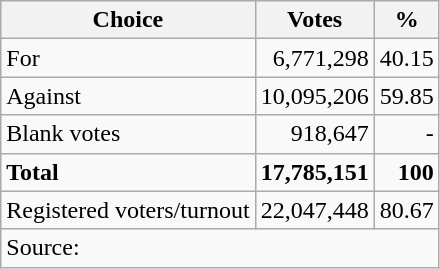<table class=wikitable style=text-align:right>
<tr>
<th>Choice</th>
<th>Votes</th>
<th>%</th>
</tr>
<tr>
<td align=left>For</td>
<td>6,771,298</td>
<td>40.15</td>
</tr>
<tr>
<td align=left>Against</td>
<td>10,095,206</td>
<td>59.85</td>
</tr>
<tr>
<td align=left>Blank votes</td>
<td>918,647</td>
<td>-</td>
</tr>
<tr>
<td align=left><strong>Total</strong></td>
<td><strong>17,785,151</strong></td>
<td><strong>100</strong></td>
</tr>
<tr>
<td align=left>Registered voters/turnout</td>
<td>22,047,448</td>
<td>80.67</td>
</tr>
<tr>
<td colspan=3 align=left>Source: </td>
</tr>
</table>
